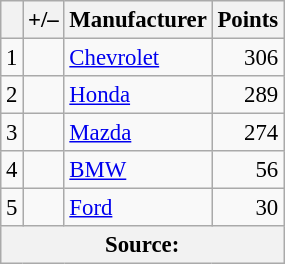<table class="wikitable" style="font-size: 95%;">
<tr>
<th scope="col"></th>
<th scope="col">+/–</th>
<th scope="col">Manufacturer</th>
<th scope="col">Points</th>
</tr>
<tr>
<td align=center>1</td>
<td align="left"></td>
<td> <a href='#'>Chevrolet</a></td>
<td align=right>306</td>
</tr>
<tr>
<td align=center>2</td>
<td align="left"></td>
<td> <a href='#'>Honda</a></td>
<td align=right>289</td>
</tr>
<tr>
<td align=center>3</td>
<td align="left"></td>
<td> <a href='#'>Mazda</a></td>
<td align=right>274</td>
</tr>
<tr>
<td align=center>4</td>
<td align="left"></td>
<td> <a href='#'>BMW</a></td>
<td align=right>56</td>
</tr>
<tr>
<td align=center>5</td>
<td align="left"></td>
<td> <a href='#'>Ford</a></td>
<td align=right>30</td>
</tr>
<tr>
<th colspan=5>Source:</th>
</tr>
</table>
